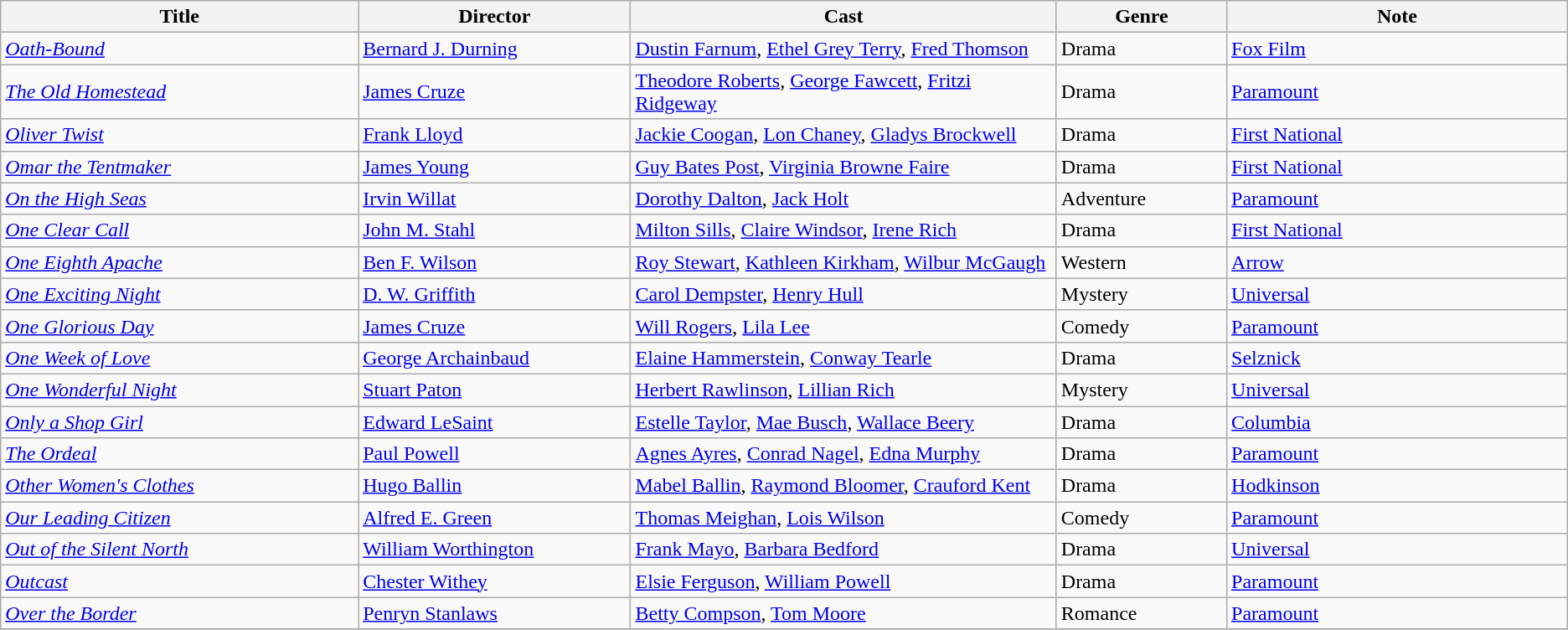<table class="wikitable">
<tr>
<th style="width:21%;">Title</th>
<th style="width:16%;">Director</th>
<th style="width:25%;">Cast</th>
<th style="width:10%;">Genre</th>
<th style="width:20%;">Note</th>
</tr>
<tr>
<td><em><a href='#'>Oath-Bound</a></em></td>
<td><a href='#'>Bernard J. Durning</a></td>
<td><a href='#'>Dustin Farnum</a>, <a href='#'>Ethel Grey Terry</a>, <a href='#'>Fred Thomson</a></td>
<td>Drama</td>
<td><a href='#'>Fox Film</a></td>
</tr>
<tr>
<td><em><a href='#'>The Old Homestead</a></em></td>
<td><a href='#'>James Cruze</a></td>
<td><a href='#'>Theodore Roberts</a>, <a href='#'>George Fawcett</a>, <a href='#'>Fritzi Ridgeway</a></td>
<td>Drama</td>
<td><a href='#'>Paramount</a></td>
</tr>
<tr>
<td><em><a href='#'>Oliver Twist</a></em></td>
<td><a href='#'>Frank Lloyd</a></td>
<td><a href='#'>Jackie Coogan</a>, <a href='#'>Lon Chaney</a>, <a href='#'>Gladys Brockwell</a></td>
<td>Drama</td>
<td><a href='#'>First National</a></td>
</tr>
<tr>
<td><em><a href='#'>Omar the Tentmaker</a></em></td>
<td><a href='#'>James Young</a></td>
<td><a href='#'>Guy Bates Post</a>, <a href='#'>Virginia Browne Faire</a></td>
<td>Drama</td>
<td><a href='#'>First National</a></td>
</tr>
<tr>
<td><em><a href='#'>On the High Seas</a></em></td>
<td><a href='#'>Irvin Willat</a></td>
<td><a href='#'>Dorothy Dalton</a>, <a href='#'>Jack Holt</a></td>
<td>Adventure</td>
<td><a href='#'>Paramount</a></td>
</tr>
<tr>
<td><em><a href='#'>One Clear Call</a></em></td>
<td><a href='#'>John M. Stahl</a></td>
<td><a href='#'>Milton Sills</a>, <a href='#'>Claire Windsor</a>, <a href='#'>Irene Rich</a></td>
<td>Drama</td>
<td><a href='#'>First National</a></td>
</tr>
<tr>
<td><em><a href='#'>One Eighth Apache</a></em></td>
<td><a href='#'>Ben F. Wilson</a></td>
<td><a href='#'>Roy Stewart</a>, <a href='#'>Kathleen Kirkham</a>, <a href='#'>Wilbur McGaugh</a></td>
<td>Western</td>
<td><a href='#'>Arrow</a></td>
</tr>
<tr>
<td><em><a href='#'>One Exciting Night</a></em></td>
<td><a href='#'>D. W. Griffith</a></td>
<td><a href='#'>Carol Dempster</a>, <a href='#'>Henry Hull</a></td>
<td>Mystery</td>
<td><a href='#'>Universal</a></td>
</tr>
<tr>
<td><em><a href='#'>One Glorious Day</a></em></td>
<td><a href='#'>James Cruze</a></td>
<td><a href='#'>Will Rogers</a>, <a href='#'>Lila Lee</a></td>
<td>Comedy</td>
<td><a href='#'>Paramount</a></td>
</tr>
<tr>
<td><em><a href='#'>One Week of Love</a></em></td>
<td><a href='#'>George Archainbaud</a></td>
<td><a href='#'>Elaine Hammerstein</a>, <a href='#'>Conway Tearle</a></td>
<td>Drama</td>
<td><a href='#'>Selznick</a></td>
</tr>
<tr>
<td><em><a href='#'>One Wonderful Night</a></em></td>
<td><a href='#'>Stuart Paton</a></td>
<td><a href='#'>Herbert Rawlinson</a>, <a href='#'>Lillian Rich</a></td>
<td>Mystery</td>
<td><a href='#'>Universal</a></td>
</tr>
<tr>
<td><em><a href='#'>Only a Shop Girl</a></em></td>
<td><a href='#'>Edward LeSaint</a></td>
<td><a href='#'>Estelle Taylor</a>, <a href='#'>Mae Busch</a>, <a href='#'>Wallace Beery</a></td>
<td>Drama</td>
<td><a href='#'>Columbia</a></td>
</tr>
<tr>
<td><em><a href='#'>The Ordeal</a></em></td>
<td><a href='#'>Paul Powell</a></td>
<td><a href='#'>Agnes Ayres</a>, <a href='#'>Conrad Nagel</a>, <a href='#'>Edna Murphy</a></td>
<td>Drama</td>
<td><a href='#'>Paramount</a></td>
</tr>
<tr>
<td><em><a href='#'>Other Women's Clothes</a></em></td>
<td><a href='#'>Hugo Ballin</a></td>
<td><a href='#'>Mabel Ballin</a>, <a href='#'>Raymond Bloomer</a>, <a href='#'>Crauford Kent</a></td>
<td>Drama</td>
<td><a href='#'>Hodkinson</a></td>
</tr>
<tr>
<td><em><a href='#'>Our Leading Citizen</a></em></td>
<td><a href='#'>Alfred E. Green</a></td>
<td><a href='#'>Thomas Meighan</a>, <a href='#'>Lois Wilson</a></td>
<td>Comedy</td>
<td><a href='#'>Paramount</a></td>
</tr>
<tr>
<td><em><a href='#'>Out of the Silent North</a></em></td>
<td><a href='#'>William Worthington</a></td>
<td><a href='#'>Frank Mayo</a>, <a href='#'>Barbara Bedford</a></td>
<td>Drama</td>
<td><a href='#'>Universal</a></td>
</tr>
<tr>
<td><em><a href='#'>Outcast</a></em></td>
<td><a href='#'>Chester Withey</a></td>
<td><a href='#'>Elsie Ferguson</a>, <a href='#'>William Powell</a></td>
<td>Drama</td>
<td><a href='#'>Paramount</a></td>
</tr>
<tr>
<td><em><a href='#'>Over the Border</a></em></td>
<td><a href='#'>Penryn Stanlaws</a></td>
<td><a href='#'>Betty Compson</a>, <a href='#'>Tom Moore</a></td>
<td>Romance</td>
<td><a href='#'>Paramount</a></td>
</tr>
<tr>
</tr>
</table>
